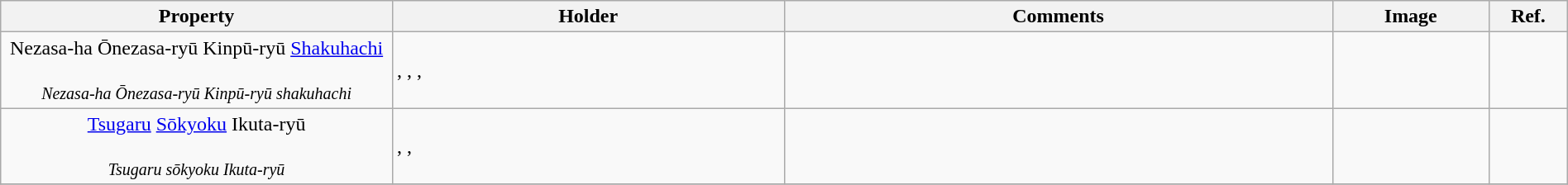<table class="wikitable sortable"  style="width:100%;">
<tr>
<th width="25%" align="left">Property</th>
<th width="25%" align="left">Holder</th>
<th width="35%" align="left" class="unsortable">Comments</th>
<th width="10%" align="left" class="unsortable">Image</th>
<th width="5%" align="left" class="unsortable">Ref.</th>
</tr>
<tr>
<td align="center">Nezasa-ha Ōnezasa-ryū Kinpū-ryū <a href='#'>Shakuhachi</a><br><br><small><em>Nezasa-ha Ōnezasa-ryū Kinpū-ryū shakuhachi</em></small></td>
<td>, , , </td>
<td></td>
<td></td>
<td></td>
</tr>
<tr>
<td align="center"><a href='#'>Tsugaru</a> <a href='#'>Sōkyoku</a> Ikuta-ryū<br><br><small><em>Tsugaru sōkyoku Ikuta-ryū</em></small></td>
<td>, , </td>
<td></td>
<td></td>
<td></td>
</tr>
<tr>
</tr>
</table>
